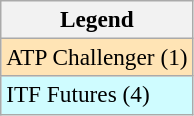<table class=wikitable style=font-size:97%>
<tr>
<th>Legend</th>
</tr>
<tr bgcolor=moccasin>
<td>ATP Challenger (1)</td>
</tr>
<tr bgcolor=cffcff>
<td>ITF Futures (4)</td>
</tr>
</table>
